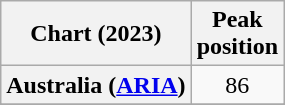<table class="wikitable sortable plainrowheaders" style="text-align:center">
<tr>
<th scope="col">Chart (2023)</th>
<th scope="col">Peak<br>position</th>
</tr>
<tr>
<th scope="row">Australia (<a href='#'>ARIA</a>)</th>
<td>86</td>
</tr>
<tr>
</tr>
<tr>
</tr>
<tr>
</tr>
<tr>
</tr>
<tr>
</tr>
</table>
